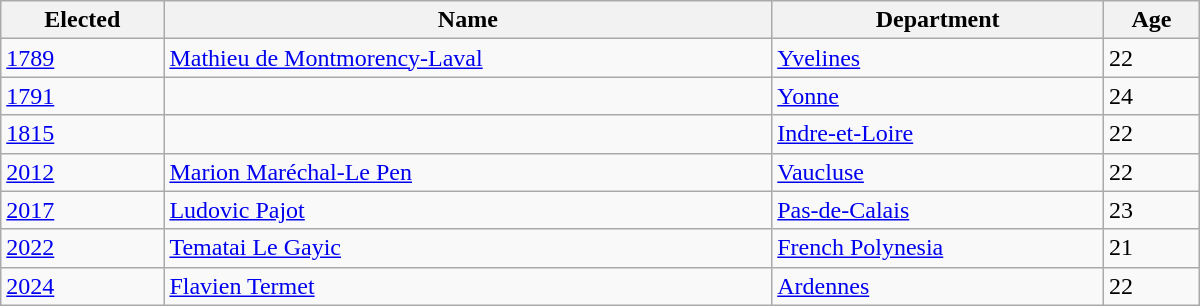<table class="sortable wikitable" width="800px">
<tr>
<th>Elected</th>
<th>Name</th>
<th>Department</th>
<th>Age</th>
</tr>
<tr>
<td><a href='#'>1789</a></td>
<td><a href='#'>Mathieu de Montmorency-Laval</a></td>
<td><a href='#'>Yvelines</a></td>
<td>22</td>
</tr>
<tr>
<td><a href='#'>1791</a></td>
<td></td>
<td><a href='#'>Yonne</a></td>
<td>24</td>
</tr>
<tr>
<td><a href='#'>1815</a></td>
<td></td>
<td><a href='#'>Indre-et-Loire</a></td>
<td>22</td>
</tr>
<tr>
<td><a href='#'>2012</a></td>
<td><a href='#'>Marion Maréchal-Le Pen</a></td>
<td><a href='#'>Vaucluse</a></td>
<td>22</td>
</tr>
<tr>
<td><a href='#'>2017</a></td>
<td><a href='#'>Ludovic Pajot</a></td>
<td><a href='#'>Pas-de-Calais</a></td>
<td>23</td>
</tr>
<tr>
<td><a href='#'>2022</a></td>
<td><a href='#'>Tematai Le Gayic</a></td>
<td><a href='#'>French Polynesia</a></td>
<td>21</td>
</tr>
<tr>
<td><a href='#'>2024</a></td>
<td><a href='#'>Flavien Termet</a></td>
<td><a href='#'>Ardennes</a></td>
<td>22</td>
</tr>
</table>
